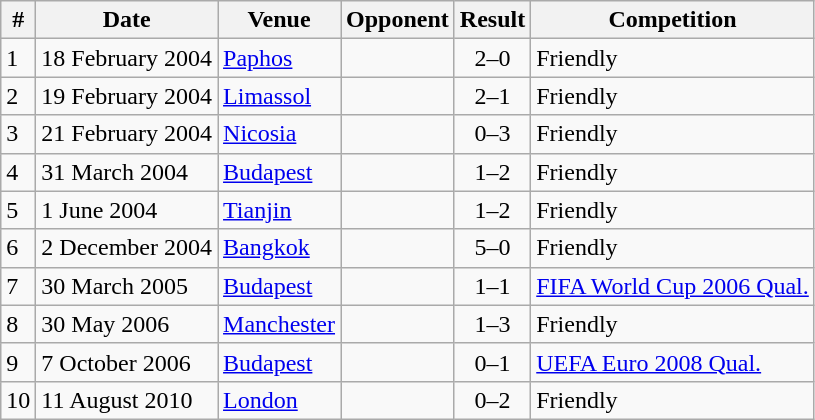<table class="wikitable">
<tr>
<th>#</th>
<th>Date</th>
<th>Venue</th>
<th>Opponent</th>
<th>Result</th>
<th>Competition</th>
</tr>
<tr>
<td>1</td>
<td>18 February 2004</td>
<td><a href='#'>Paphos</a></td>
<td></td>
<td align="center">2–0</td>
<td>Friendly</td>
</tr>
<tr>
<td>2</td>
<td>19 February 2004</td>
<td><a href='#'>Limassol</a></td>
<td></td>
<td align="center">2–1</td>
<td>Friendly</td>
</tr>
<tr>
<td>3</td>
<td>21 February 2004</td>
<td><a href='#'>Nicosia</a></td>
<td></td>
<td align="center">0–3</td>
<td>Friendly</td>
</tr>
<tr>
<td>4</td>
<td>31 March 2004</td>
<td><a href='#'>Budapest</a></td>
<td></td>
<td align="center">1–2</td>
<td>Friendly</td>
</tr>
<tr>
<td>5</td>
<td>1 June 2004</td>
<td><a href='#'>Tianjin</a></td>
<td></td>
<td align="center">1–2</td>
<td>Friendly</td>
</tr>
<tr>
<td>6</td>
<td>2 December 2004</td>
<td><a href='#'>Bangkok</a></td>
<td></td>
<td align="center">5–0</td>
<td>Friendly</td>
</tr>
<tr>
<td>7</td>
<td>30 March 2005</td>
<td><a href='#'>Budapest</a></td>
<td></td>
<td align="center">1–1</td>
<td><a href='#'>FIFA World Cup 2006 Qual.</a></td>
</tr>
<tr>
<td>8</td>
<td>30 May 2006</td>
<td><a href='#'>Manchester</a></td>
<td></td>
<td align="center">1–3</td>
<td>Friendly</td>
</tr>
<tr>
<td>9</td>
<td>7 October 2006</td>
<td><a href='#'>Budapest</a></td>
<td></td>
<td align="center">0–1</td>
<td><a href='#'>UEFA Euro 2008 Qual.</a></td>
</tr>
<tr>
<td>10</td>
<td>11 August 2010</td>
<td><a href='#'>London</a></td>
<td></td>
<td align="center">0–2</td>
<td>Friendly</td>
</tr>
</table>
